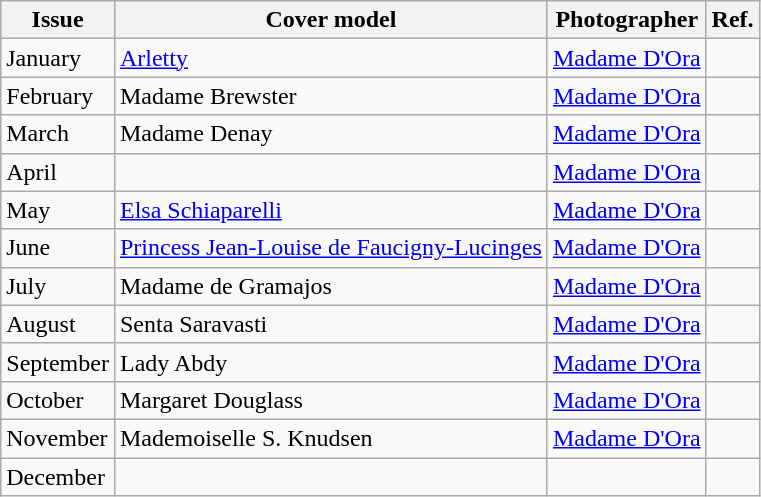<table class="wikitable">
<tr>
<th>Issue</th>
<th>Cover model</th>
<th>Photographer</th>
<th>Ref.</th>
</tr>
<tr>
<td>January</td>
<td><a href='#'>Arletty</a></td>
<td><a href='#'>Madame D'Ora</a></td>
<td></td>
</tr>
<tr>
<td>February</td>
<td>Madame Brewster</td>
<td><a href='#'>Madame D'Ora</a></td>
<td></td>
</tr>
<tr>
<td>March</td>
<td>Madame Denay</td>
<td><a href='#'>Madame D'Ora</a></td>
<td></td>
</tr>
<tr>
<td>April</td>
<td></td>
<td><a href='#'>Madame D'Ora</a></td>
<td></td>
</tr>
<tr>
<td>May</td>
<td><a href='#'>Elsa Schiaparelli</a></td>
<td><a href='#'>Madame D'Ora</a></td>
<td></td>
</tr>
<tr>
<td>June</td>
<td><a href='#'>Princess Jean-Louise de Faucigny-Lucinges</a></td>
<td><a href='#'>Madame D'Ora</a></td>
<td></td>
</tr>
<tr>
<td>July</td>
<td>Madame de Gramajos</td>
<td><a href='#'>Madame D'Ora</a></td>
<td></td>
</tr>
<tr>
<td>August</td>
<td>Senta Saravasti</td>
<td><a href='#'>Madame D'Ora</a></td>
<td></td>
</tr>
<tr>
<td>September</td>
<td>Lady Abdy</td>
<td><a href='#'>Madame D'Ora</a></td>
<td></td>
</tr>
<tr>
<td>October</td>
<td>Margaret Douglass</td>
<td><a href='#'>Madame D'Ora</a></td>
<td></td>
</tr>
<tr>
<td>November</td>
<td>Mademoiselle S. Knudsen</td>
<td><a href='#'>Madame D'Ora</a></td>
<td></td>
</tr>
<tr>
<td>December</td>
<td></td>
<td></td>
<td></td>
</tr>
</table>
